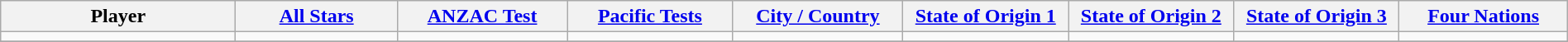<table class="wikitable" style="width:100%;">
<tr style="background:#FFF;">
<th style="width:15em">Player</th>
<th style="width:10em"><a href='#'>All Stars</a></th>
<th style="width:10em"><a href='#'>ANZAC Test</a></th>
<th style="width:10em"><a href='#'>Pacific Tests</a></th>
<th style="width:10em"><a href='#'>City / Country</a></th>
<th style="width:10em"><a href='#'>State of Origin 1</a></th>
<th style="width:10em"><a href='#'>State of Origin 2</a></th>
<th style="width:10em"><a href='#'>State of Origin 3</a></th>
<th style="width:10em"><a href='#'>Four Nations</a></th>
</tr>
<tr>
<td></td>
<td></td>
<td></td>
<td></td>
<td></td>
<td></td>
<td></td>
<td></td>
<td></td>
</tr>
<tr>
</tr>
</table>
